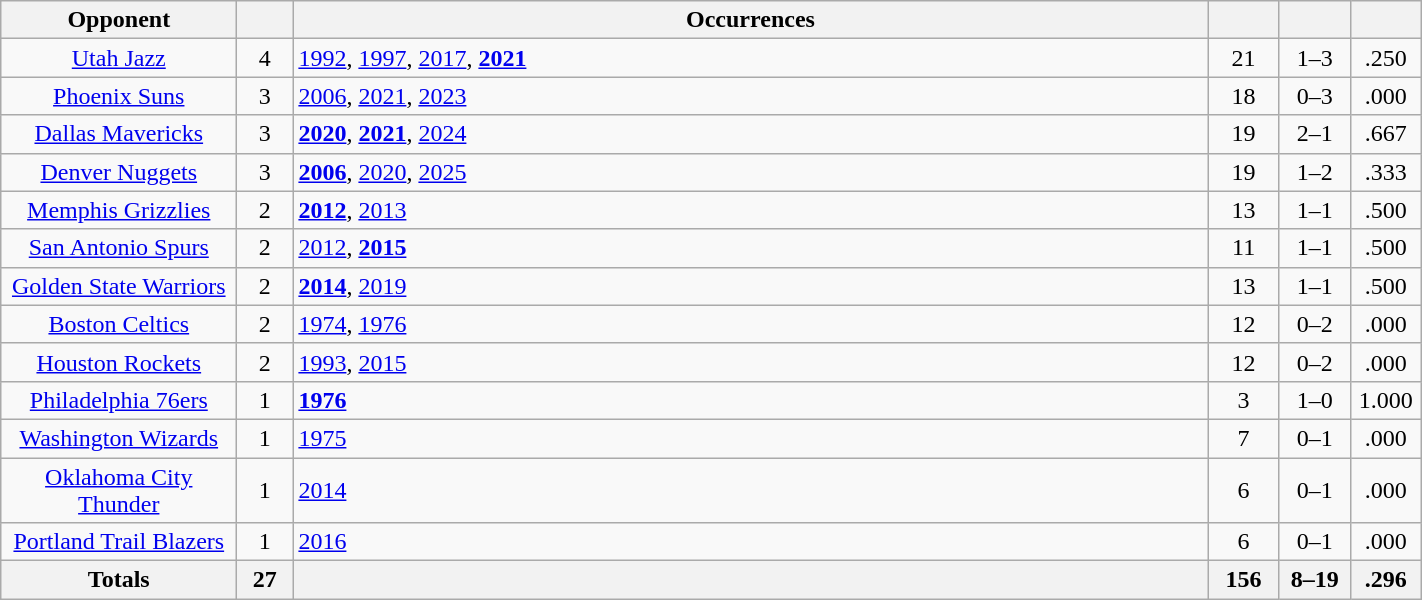<table class="wikitable sortable" style="text-align: center; width: 75%;">
<tr>
<th width="150">Opponent</th>
<th width="30"></th>
<th>Occurrences</th>
<th width="40"></th>
<th width="40"></th>
<th width="40"></th>
</tr>
<tr>
<td><a href='#'>Utah Jazz</a></td>
<td>4</td>
<td align=left><a href='#'>1992</a>, <a href='#'>1997</a>, <a href='#'>2017</a>, <strong><a href='#'>2021</a></strong></td>
<td>21</td>
<td>1–3</td>
<td>.250</td>
</tr>
<tr>
<td><a href='#'>Phoenix Suns</a></td>
<td>3</td>
<td align=left><a href='#'>2006</a>, <a href='#'>2021</a>, <a href='#'>2023</a></td>
<td>18</td>
<td>0–3</td>
<td>.000</td>
</tr>
<tr>
<td><a href='#'>Dallas Mavericks</a></td>
<td>3</td>
<td align=left><strong><a href='#'>2020</a></strong>, <strong><a href='#'>2021</a></strong>, <a href='#'>2024</a></td>
<td>19</td>
<td>2–1</td>
<td>.667</td>
</tr>
<tr>
<td><a href='#'>Denver Nuggets</a></td>
<td>3</td>
<td align=left><strong><a href='#'>2006</a></strong>, <a href='#'>2020</a>, <a href='#'>2025</a></td>
<td>19</td>
<td>1–2</td>
<td>.333</td>
</tr>
<tr>
<td><a href='#'>Memphis Grizzlies</a></td>
<td>2</td>
<td align=left><strong><a href='#'>2012</a></strong>, <a href='#'>2013</a></td>
<td>13</td>
<td>1–1</td>
<td>.500</td>
</tr>
<tr>
<td><a href='#'>San Antonio Spurs</a></td>
<td>2</td>
<td align=left><a href='#'>2012</a>, <strong><a href='#'>2015</a></strong></td>
<td>11</td>
<td>1–1</td>
<td>.500</td>
</tr>
<tr>
<td><a href='#'>Golden State Warriors</a></td>
<td>2</td>
<td align=left><strong><a href='#'>2014</a></strong>, <a href='#'>2019</a></td>
<td>13</td>
<td>1–1</td>
<td>.500</td>
</tr>
<tr>
<td><a href='#'>Boston Celtics</a></td>
<td>2</td>
<td align=left><a href='#'>1974</a>, <a href='#'>1976</a></td>
<td>12</td>
<td>0–2</td>
<td>.000</td>
</tr>
<tr>
<td><a href='#'>Houston Rockets</a></td>
<td>2</td>
<td align=left><a href='#'>1993</a>, <a href='#'>2015</a></td>
<td>12</td>
<td>0–2</td>
<td>.000</td>
</tr>
<tr>
<td><a href='#'>Philadelphia 76ers</a></td>
<td>1</td>
<td align=left><strong><a href='#'>1976</a></strong></td>
<td>3</td>
<td>1–0</td>
<td>1.000</td>
</tr>
<tr>
<td><a href='#'>Washington Wizards</a></td>
<td>1</td>
<td align=left><a href='#'>1975</a></td>
<td>7</td>
<td>0–1</td>
<td>.000</td>
</tr>
<tr>
<td><a href='#'>Oklahoma City Thunder</a></td>
<td>1</td>
<td align=left><a href='#'>2014</a></td>
<td>6</td>
<td>0–1</td>
<td>.000</td>
</tr>
<tr>
<td><a href='#'>Portland Trail Blazers</a></td>
<td>1</td>
<td align=left><a href='#'>2016</a></td>
<td>6</td>
<td>0–1</td>
<td>.000</td>
</tr>
<tr>
<th width="150">Totals</th>
<th width="30">27</th>
<th></th>
<th width="40">156</th>
<th width="40">8–19</th>
<th width="40">.296</th>
</tr>
</table>
